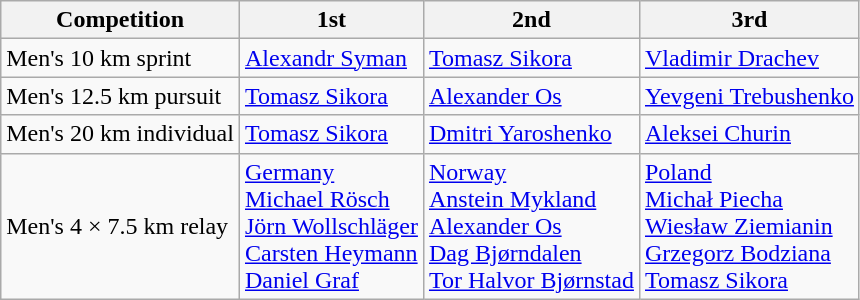<table class="wikitable">
<tr>
<th>Competition</th>
<th>1st</th>
<th>2nd</th>
<th>3rd</th>
</tr>
<tr>
<td>Men's 10 km sprint</td>
<td> <a href='#'>Alexandr Syman</a></td>
<td> <a href='#'>Tomasz Sikora</a></td>
<td> <a href='#'>Vladimir Drachev</a></td>
</tr>
<tr>
<td>Men's 12.5 km pursuit</td>
<td> <a href='#'>Tomasz Sikora</a></td>
<td> <a href='#'>Alexander Os</a></td>
<td> <a href='#'>Yevgeni Trebushenko</a></td>
</tr>
<tr>
<td>Men's 20 km individual</td>
<td> <a href='#'>Tomasz Sikora</a></td>
<td> <a href='#'>Dmitri Yaroshenko</a></td>
<td> <a href='#'>Aleksei Churin</a></td>
</tr>
<tr>
<td>Men's 4 × 7.5 km relay</td>
<td> <a href='#'>Germany</a><br><a href='#'>Michael Rösch</a><br><a href='#'>Jörn Wollschläger</a><br><a href='#'>Carsten Heymann</a><br><a href='#'>Daniel Graf</a></td>
<td> <a href='#'>Norway</a><br><a href='#'>Anstein Mykland</a><br><a href='#'>Alexander Os</a><br><a href='#'>Dag Bjørndalen</a><br><a href='#'>Tor Halvor Bjørnstad</a></td>
<td> <a href='#'>Poland</a><br><a href='#'>Michał Piecha</a><br><a href='#'>Wiesław Ziemianin</a><br><a href='#'>Grzegorz Bodziana</a><br><a href='#'>Tomasz Sikora</a></td>
</tr>
</table>
